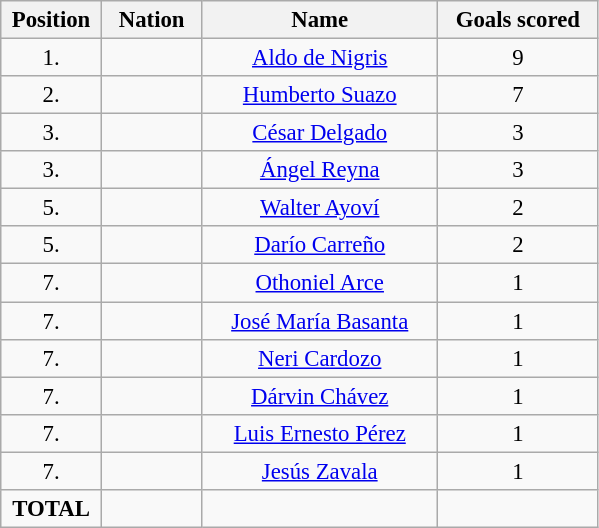<table class="wikitable" style="font-size: 95%; text-align: center;">
<tr>
<th width=60>Position</th>
<th width=60>Nation</th>
<th width=150>Name</th>
<th width=100>Goals scored</th>
</tr>
<tr>
<td>1.</td>
<td></td>
<td><a href='#'>Aldo de Nigris</a></td>
<td>9</td>
</tr>
<tr>
<td>2.</td>
<td></td>
<td><a href='#'>Humberto Suazo</a></td>
<td>7</td>
</tr>
<tr>
<td>3.</td>
<td></td>
<td><a href='#'>César Delgado</a></td>
<td>3</td>
</tr>
<tr>
<td>3.</td>
<td></td>
<td><a href='#'>Ángel Reyna</a></td>
<td>3</td>
</tr>
<tr>
<td>5.</td>
<td></td>
<td><a href='#'>Walter Ayoví</a></td>
<td>2</td>
</tr>
<tr>
<td>5.</td>
<td></td>
<td><a href='#'>Darío Carreño</a></td>
<td>2</td>
</tr>
<tr>
<td>7.</td>
<td></td>
<td><a href='#'>Othoniel Arce</a></td>
<td>1</td>
</tr>
<tr>
<td>7.</td>
<td></td>
<td><a href='#'>José María Basanta</a></td>
<td>1</td>
</tr>
<tr>
<td>7.</td>
<td></td>
<td><a href='#'>Neri Cardozo</a></td>
<td>1</td>
</tr>
<tr>
<td>7.</td>
<td></td>
<td><a href='#'>Dárvin Chávez</a></td>
<td>1</td>
</tr>
<tr>
<td>7.</td>
<td></td>
<td><a href='#'>Luis Ernesto Pérez</a></td>
<td>1</td>
</tr>
<tr>
<td>7.</td>
<td></td>
<td><a href='#'>Jesús Zavala</a></td>
<td>1</td>
</tr>
<tr>
<td><strong>TOTAL</strong></td>
<td></td>
<td></td>
<td></td>
</tr>
</table>
